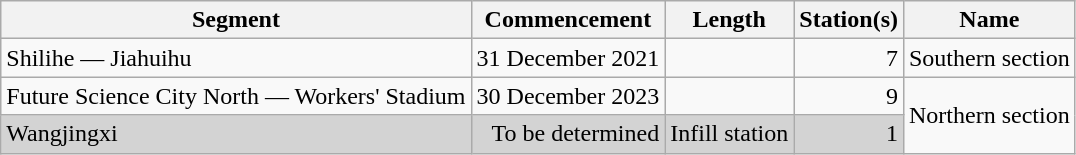<table class="wikitable" style="border-collapse: collapse; text-align: right;">
<tr>
<th>Segment</th>
<th>Commencement</th>
<th>Length</th>
<th>Station(s)</th>
<th>Name</th>
</tr>
<tr>
<td style="text-align: left;">Shilihe — Jiahuihu</td>
<td>31 December 2021</td>
<td></td>
<td>7</td>
<td style="text-align: left;">Southern section</td>
</tr>
<tr>
<td style="text-align: left;">Future Science City North — Workers' Stadium</td>
<td>30 December 2023</td>
<td></td>
<td>9</td>
<td rowspan="2" style="text-align: left;">Northern section</td>
</tr>
<tr bgcolor="lightgrey">
<td style="text-align: left;">Wangjingxi</td>
<td>To be determined</td>
<td>Infill station</td>
<td>1</td>
</tr>
</table>
